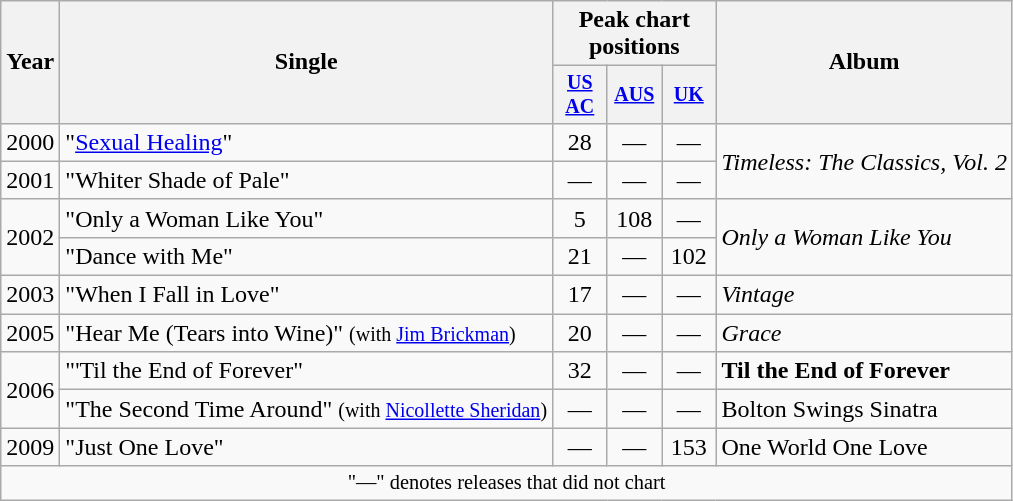<table class="wikitable" style="text-align:center;">
<tr>
<th rowspan="2">Year</th>
<th rowspan="2">Single</th>
<th colspan="3">Peak chart positions</th>
<th rowspan="2">Album</th>
</tr>
<tr style="font-size:smaller;">
<th width="30"><a href='#'>US AC</a><br></th>
<th width="30"><a href='#'>AUS</a><br></th>
<th width="30"><a href='#'>UK</a><br></th>
</tr>
<tr>
<td>2000</td>
<td align="left">"<a href='#'>Sexual Healing</a>"</td>
<td>28</td>
<td>—</td>
<td>—</td>
<td align="left" rowspan="2"><em>Timeless: The Classics, Vol. 2</em></td>
</tr>
<tr>
<td>2001</td>
<td align="left">"Whiter Shade of Pale"</td>
<td>—</td>
<td>—</td>
<td>—</td>
</tr>
<tr>
<td rowspan="2">2002</td>
<td align="left">"Only a Woman Like You"</td>
<td>5</td>
<td>108</td>
<td>—</td>
<td align="left" rowspan="2"><em>Only a Woman Like You</em></td>
</tr>
<tr>
<td align="left">"Dance with Me"</td>
<td>21</td>
<td>—</td>
<td>102</td>
</tr>
<tr>
<td>2003</td>
<td align="left">"When I Fall in Love"</td>
<td>17</td>
<td>—</td>
<td>—</td>
<td align="left"><em>Vintage</em></td>
</tr>
<tr>
<td>2005</td>
<td align="left">"Hear Me (Tears into Wine)" <small>(with <a href='#'>Jim Brickman</a>)</small></td>
<td>20</td>
<td>—</td>
<td>—</td>
<td align="left"><em>Grace</em></td>
</tr>
<tr>
<td rowspan="2">2006</td>
<td align="left">"'Til the End of Forever"</td>
<td>32</td>
<td>—</td>
<td>—</td>
<td align="left"><strong>Til the End of Forever<em></td>
</tr>
<tr>
<td align="left">"The Second Time Around" <small>(with <a href='#'>Nicollette Sheridan</a>)</small></td>
<td>—</td>
<td>—</td>
<td>—</td>
<td align="left"></em>Bolton Swings Sinatra<em></td>
</tr>
<tr>
<td>2009</td>
<td align="left">"Just One Love"</td>
<td>—</td>
<td>—</td>
<td>153</td>
<td align="left"></em>One World One Love<em></td>
</tr>
<tr>
<td colspan="20" style="font-size:85%">"—" denotes releases that did not chart</td>
</tr>
</table>
